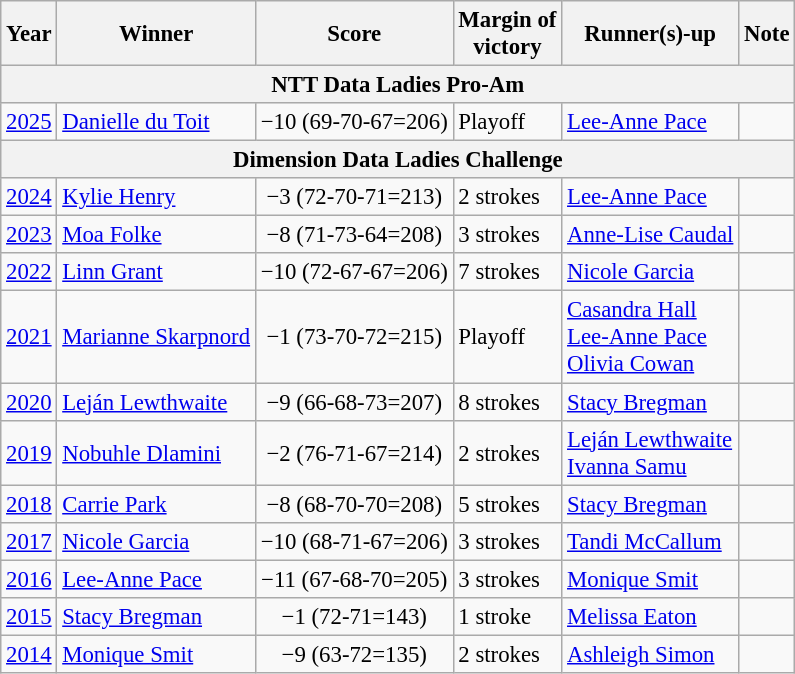<table class=wikitable style="font-size:95%">
<tr>
<th>Year</th>
<th>Winner</th>
<th>Score</th>
<th>Margin of<br>victory</th>
<th>Runner(s)-up</th>
<th>Note</th>
</tr>
<tr>
<th colspan=6>NTT Data Ladies Pro-Am</th>
</tr>
<tr>
<td><a href='#'>2025</a></td>
<td> <a href='#'>Danielle du Toit</a></td>
<td align=center>−10 (69-70-67=206)</td>
<td>Playoff</td>
<td> <a href='#'>Lee-Anne Pace</a></td>
</tr>
<tr>
<th colspan=6>Dimension Data Ladies Challenge</th>
</tr>
<tr>
<td><a href='#'>2024</a></td>
<td> <a href='#'>Kylie Henry</a></td>
<td align=center>−3 (72-70-71=213)</td>
<td>2 strokes</td>
<td> <a href='#'>Lee-Anne Pace</a></td>
</tr>
<tr>
<td><a href='#'>2023</a></td>
<td> <a href='#'>Moa Folke</a></td>
<td align=center>−8 (71-73-64=208)</td>
<td>3 strokes</td>
<td> <a href='#'>Anne-Lise Caudal</a></td>
<td></td>
</tr>
<tr>
<td><a href='#'>2022</a></td>
<td> <a href='#'>Linn Grant</a></td>
<td align=center>−10 (72-67-67=206)</td>
<td>7 strokes</td>
<td> <a href='#'>Nicole Garcia</a></td>
<td></td>
</tr>
<tr>
<td><a href='#'>2021</a></td>
<td> <a href='#'>Marianne Skarpnord</a></td>
<td align=center>−1 (73-70-72=215)</td>
<td>Playoff</td>
<td> <a href='#'>Casandra Hall</a><br> <a href='#'>Lee-Anne Pace</a><br> <a href='#'>Olivia Cowan</a></td>
<td></td>
</tr>
<tr>
<td><a href='#'>2020</a></td>
<td> <a href='#'>Leján Lewthwaite</a></td>
<td align=center>−9 (66-68-73=207)</td>
<td>8 strokes</td>
<td> <a href='#'>Stacy Bregman</a></td>
<td></td>
</tr>
<tr>
<td><a href='#'>2019</a></td>
<td> <a href='#'>Nobuhle Dlamini</a></td>
<td align=center>−2 (76-71-67=214)</td>
<td>2 strokes</td>
<td> <a href='#'>Leján Lewthwaite</a><br> <a href='#'>Ivanna Samu</a></td>
<td></td>
</tr>
<tr>
<td><a href='#'>2018</a></td>
<td> <a href='#'>Carrie Park</a></td>
<td align=center>−8 (68-70-70=208)</td>
<td>5 strokes</td>
<td> <a href='#'>Stacy Bregman</a></td>
<td></td>
</tr>
<tr>
<td><a href='#'>2017</a></td>
<td> <a href='#'>Nicole Garcia</a></td>
<td align=center>−10 (68-71-67=206)</td>
<td>3 strokes</td>
<td> <a href='#'>Tandi McCallum </a></td>
<td></td>
</tr>
<tr>
<td><a href='#'>2016</a></td>
<td> <a href='#'>Lee-Anne Pace</a></td>
<td align=center>−11 (67-68-70=205)</td>
<td>3 strokes</td>
<td> <a href='#'>Monique Smit</a></td>
<td></td>
</tr>
<tr>
<td><a href='#'>2015</a></td>
<td> <a href='#'>Stacy Bregman</a></td>
<td align=center>−1 (72-71=143)</td>
<td>1 stroke</td>
<td> <a href='#'>Melissa Eaton</a></td>
<td></td>
</tr>
<tr>
<td><a href='#'>2014</a></td>
<td> <a href='#'>Monique Smit</a></td>
<td align=center>−9 (63-72=135)</td>
<td>2 strokes</td>
<td> <a href='#'>Ashleigh Simon</a></td>
<td></td>
</tr>
</table>
